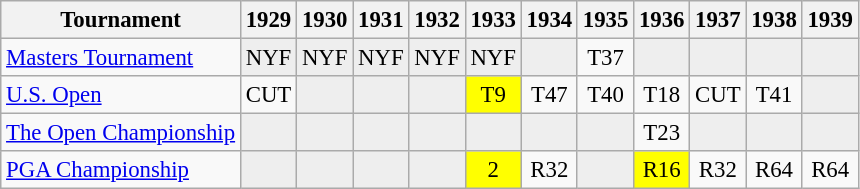<table class="wikitable" style="font-size:95%;text-align:center;">
<tr>
<th>Tournament</th>
<th>1929</th>
<th>1930</th>
<th>1931</th>
<th>1932</th>
<th>1933</th>
<th>1934</th>
<th>1935</th>
<th>1936</th>
<th>1937</th>
<th>1938</th>
<th>1939</th>
</tr>
<tr>
<td align=left><a href='#'>Masters Tournament</a></td>
<td style="background:#eeeeee;">NYF</td>
<td style="background:#eeeeee;">NYF</td>
<td style="background:#eeeeee;">NYF</td>
<td style="background:#eeeeee;">NYF</td>
<td style="background:#eeeeee;">NYF</td>
<td style="background:#eeeeee;"></td>
<td>T37</td>
<td style="background:#eeeeee;"></td>
<td style="background:#eeeeee;"></td>
<td style="background:#eeeeee;"></td>
<td style="background:#eeeeee;"></td>
</tr>
<tr>
<td align=left><a href='#'>U.S. Open</a></td>
<td>CUT</td>
<td style="background:#eeeeee;"></td>
<td style="background:#eeeeee;"></td>
<td style="background:#eeeeee;"></td>
<td style="background:yellow;">T9</td>
<td>T47</td>
<td>T40</td>
<td>T18</td>
<td>CUT</td>
<td>T41</td>
<td style="background:#eeeeee;"></td>
</tr>
<tr>
<td align=left><a href='#'>The Open Championship</a></td>
<td style="background:#eeeeee;"></td>
<td style="background:#eeeeee;"></td>
<td style="background:#eeeeee;"></td>
<td style="background:#eeeeee;"></td>
<td style="background:#eeeeee;"></td>
<td style="background:#eeeeee;"></td>
<td style="background:#eeeeee;"></td>
<td>T23</td>
<td style="background:#eeeeee;"></td>
<td style="background:#eeeeee;"></td>
<td style="background:#eeeeee;"></td>
</tr>
<tr>
<td align=left><a href='#'>PGA Championship</a></td>
<td style="background:#eeeeee;"></td>
<td style="background:#eeeeee;"></td>
<td style="background:#eeeeee;"></td>
<td style="background:#eeeeee;"></td>
<td style="background:yellow;">2</td>
<td>R32</td>
<td style="background:#eeeeee;"></td>
<td style="background:yellow;">R16</td>
<td>R32</td>
<td>R64</td>
<td>R64</td>
</tr>
</table>
